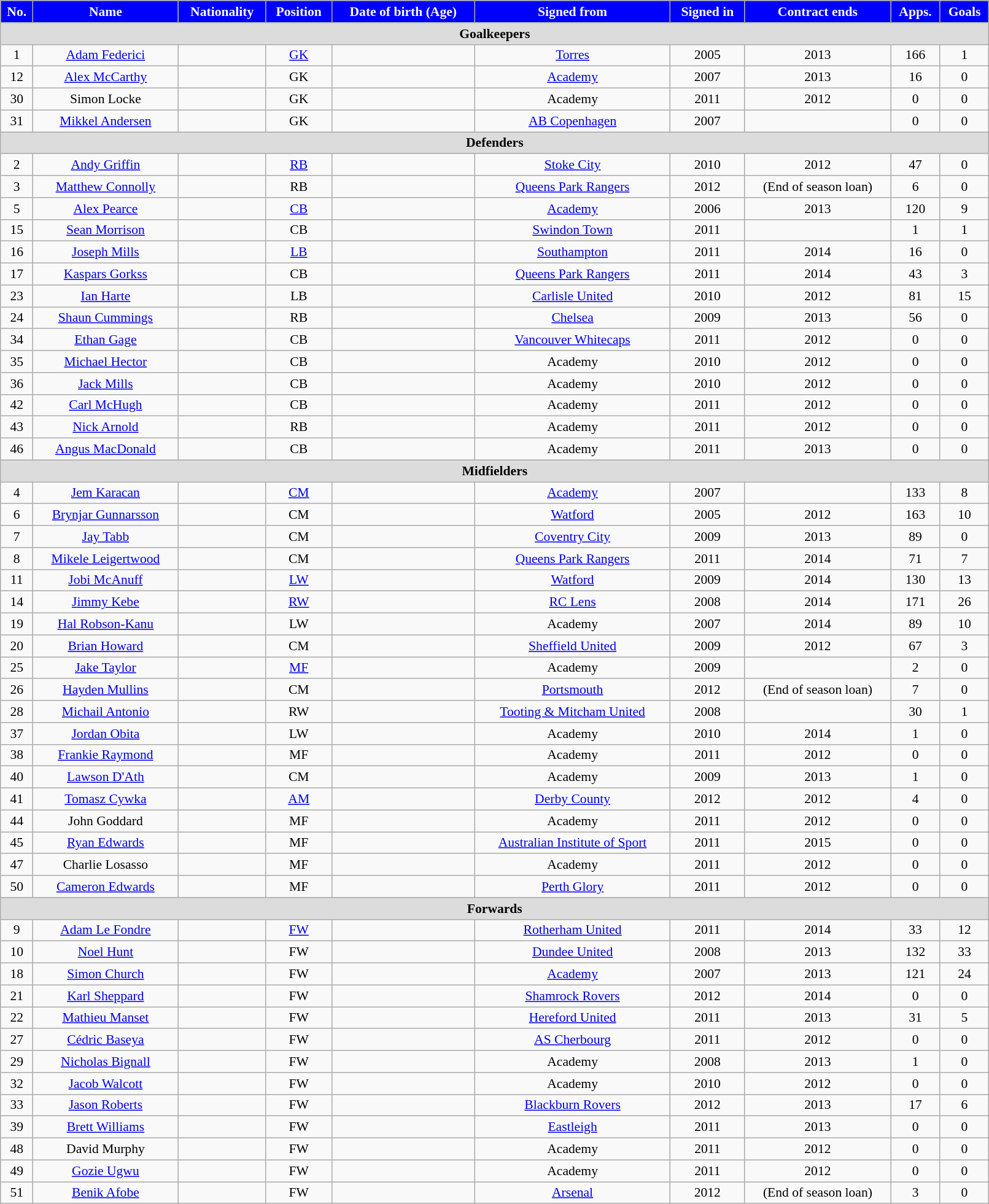<table class="wikitable"  style="text-align:center; font-size:90%; width:85%;">
<tr>
<th style="background:#00f; color:white; text-align:center;">No.</th>
<th style="background:#00f; color:white; text-align:center;">Name</th>
<th style="background:#00f; color:white; text-align:center;">Nationality</th>
<th style="background:#00f; color:white; text-align:center;">Position</th>
<th style="background:#00f; color:white; text-align:center;">Date of birth (Age)</th>
<th style="background:#00f; color:white; text-align:center;">Signed from</th>
<th style="background:#00f; color:white; text-align:center;">Signed in</th>
<th style="background:#00f; color:white; text-align:center;">Contract ends</th>
<th style="background:#00f; color:white; text-align:center;">Apps.</th>
<th style="background:#00f; color:white; text-align:center;">Goals</th>
</tr>
<tr>
<th colspan="11"  style="background:#dcdcdc; text-align:center;">Goalkeepers</th>
</tr>
<tr>
<td>1</td>
<td><a href='#'>Adam Federici</a></td>
<td></td>
<td><a href='#'>GK</a></td>
<td></td>
<td><a href='#'>Torres</a></td>
<td>2005</td>
<td>2013</td>
<td>166</td>
<td>1</td>
</tr>
<tr>
<td>12</td>
<td><a href='#'>Alex McCarthy</a></td>
<td></td>
<td>GK</td>
<td></td>
<td><a href='#'>Academy</a></td>
<td>2007</td>
<td>2013</td>
<td>16</td>
<td>0</td>
</tr>
<tr>
<td>30</td>
<td>Simon Locke</td>
<td></td>
<td>GK</td>
<td></td>
<td>Academy</td>
<td>2011</td>
<td>2012</td>
<td>0</td>
<td>0</td>
</tr>
<tr>
<td>31</td>
<td><a href='#'>Mikkel Andersen</a></td>
<td></td>
<td>GK</td>
<td></td>
<td><a href='#'>AB Copenhagen</a></td>
<td>2007</td>
<td></td>
<td>0</td>
<td>0</td>
</tr>
<tr>
<th colspan="11"  style="background:#dcdcdc; text-align:center;">Defenders</th>
</tr>
<tr>
<td>2</td>
<td><a href='#'>Andy Griffin</a></td>
<td></td>
<td><a href='#'>RB</a></td>
<td></td>
<td><a href='#'>Stoke City</a></td>
<td>2010</td>
<td>2012</td>
<td>47</td>
<td>0</td>
</tr>
<tr>
<td>3</td>
<td><a href='#'>Matthew Connolly</a></td>
<td></td>
<td>RB</td>
<td></td>
<td><a href='#'>Queens Park Rangers</a></td>
<td>2012</td>
<td>(End of season loan)</td>
<td>6</td>
<td>0</td>
</tr>
<tr>
<td>5</td>
<td><a href='#'>Alex Pearce</a></td>
<td></td>
<td><a href='#'>CB</a></td>
<td></td>
<td><a href='#'>Academy</a></td>
<td>2006</td>
<td>2013</td>
<td>120</td>
<td>9</td>
</tr>
<tr>
<td>15</td>
<td><a href='#'>Sean Morrison</a></td>
<td></td>
<td>CB</td>
<td></td>
<td><a href='#'>Swindon Town</a></td>
<td>2011</td>
<td></td>
<td>1</td>
<td>1</td>
</tr>
<tr>
<td>16</td>
<td><a href='#'>Joseph Mills</a></td>
<td></td>
<td><a href='#'>LB</a></td>
<td></td>
<td><a href='#'>Southampton</a></td>
<td>2011</td>
<td>2014</td>
<td>16</td>
<td>0</td>
</tr>
<tr>
<td>17</td>
<td><a href='#'>Kaspars Gorkss</a></td>
<td></td>
<td>CB</td>
<td></td>
<td><a href='#'>Queens Park Rangers</a></td>
<td>2011</td>
<td>2014</td>
<td>43</td>
<td>3</td>
</tr>
<tr>
<td>23</td>
<td><a href='#'>Ian Harte</a></td>
<td></td>
<td>LB</td>
<td></td>
<td><a href='#'>Carlisle United</a></td>
<td>2010</td>
<td>2012</td>
<td>81</td>
<td>15</td>
</tr>
<tr>
<td>24</td>
<td><a href='#'>Shaun Cummings</a></td>
<td></td>
<td>RB</td>
<td></td>
<td><a href='#'>Chelsea</a></td>
<td>2009</td>
<td>2013</td>
<td>56</td>
<td>0</td>
</tr>
<tr>
<td>34</td>
<td><a href='#'>Ethan Gage</a></td>
<td></td>
<td>CB</td>
<td></td>
<td><a href='#'>Vancouver Whitecaps</a></td>
<td>2011</td>
<td>2012</td>
<td>0</td>
<td>0</td>
</tr>
<tr>
<td>35</td>
<td><a href='#'>Michael Hector</a></td>
<td></td>
<td>CB</td>
<td></td>
<td>Academy</td>
<td>2010</td>
<td>2012</td>
<td>0</td>
<td>0</td>
</tr>
<tr>
<td>36</td>
<td><a href='#'>Jack Mills</a></td>
<td></td>
<td>CB</td>
<td></td>
<td>Academy</td>
<td>2010</td>
<td>2012</td>
<td>0</td>
<td>0</td>
</tr>
<tr>
<td>42</td>
<td><a href='#'>Carl McHugh</a></td>
<td></td>
<td>CB</td>
<td></td>
<td>Academy</td>
<td>2011</td>
<td>2012</td>
<td>0</td>
<td>0</td>
</tr>
<tr>
<td>43</td>
<td><a href='#'>Nick Arnold</a></td>
<td></td>
<td>RB</td>
<td></td>
<td>Academy</td>
<td>2011</td>
<td>2012</td>
<td>0</td>
<td>0</td>
</tr>
<tr>
<td>46</td>
<td><a href='#'>Angus MacDonald</a></td>
<td></td>
<td>CB</td>
<td></td>
<td>Academy</td>
<td>2011</td>
<td>2013</td>
<td>0</td>
<td>0</td>
</tr>
<tr>
<th colspan="11"  style="background:#dcdcdc; text-align:center;">Midfielders</th>
</tr>
<tr>
<td>4</td>
<td><a href='#'>Jem Karacan</a></td>
<td></td>
<td><a href='#'>CM</a></td>
<td></td>
<td><a href='#'>Academy</a></td>
<td>2007</td>
<td></td>
<td>133</td>
<td>8</td>
</tr>
<tr>
<td>6</td>
<td><a href='#'>Brynjar Gunnarsson</a></td>
<td></td>
<td>CM</td>
<td></td>
<td><a href='#'>Watford</a></td>
<td>2005</td>
<td>2012</td>
<td>163</td>
<td>10</td>
</tr>
<tr>
<td>7</td>
<td><a href='#'>Jay Tabb</a></td>
<td></td>
<td>CM</td>
<td></td>
<td><a href='#'>Coventry City</a></td>
<td>2009</td>
<td>2013</td>
<td>89</td>
<td>0</td>
</tr>
<tr>
<td>8</td>
<td><a href='#'>Mikele Leigertwood</a></td>
<td></td>
<td>CM</td>
<td></td>
<td><a href='#'>Queens Park Rangers</a></td>
<td>2011</td>
<td>2014</td>
<td>71</td>
<td>7</td>
</tr>
<tr>
<td>11</td>
<td><a href='#'>Jobi McAnuff</a></td>
<td></td>
<td><a href='#'>LW</a></td>
<td></td>
<td><a href='#'>Watford</a></td>
<td>2009</td>
<td>2014</td>
<td>130</td>
<td>13</td>
</tr>
<tr>
<td>14</td>
<td><a href='#'>Jimmy Kebe</a></td>
<td></td>
<td><a href='#'>RW</a></td>
<td></td>
<td><a href='#'>RC Lens</a></td>
<td>2008</td>
<td>2014</td>
<td>171</td>
<td>26</td>
</tr>
<tr>
<td>19</td>
<td><a href='#'>Hal Robson-Kanu</a></td>
<td></td>
<td>LW</td>
<td></td>
<td>Academy</td>
<td>2007</td>
<td>2014</td>
<td>89</td>
<td>10</td>
</tr>
<tr>
<td>20</td>
<td><a href='#'>Brian Howard</a></td>
<td></td>
<td>CM</td>
<td></td>
<td><a href='#'>Sheffield United</a></td>
<td>2009</td>
<td>2012</td>
<td>67</td>
<td>3</td>
</tr>
<tr>
<td>25</td>
<td><a href='#'>Jake Taylor</a></td>
<td></td>
<td><a href='#'>MF</a></td>
<td></td>
<td>Academy</td>
<td>2009</td>
<td></td>
<td>2</td>
<td>0</td>
</tr>
<tr>
<td>26</td>
<td><a href='#'>Hayden Mullins</a></td>
<td></td>
<td>CM</td>
<td></td>
<td><a href='#'>Portsmouth</a></td>
<td>2012</td>
<td>(End of season loan)</td>
<td>7</td>
<td>0</td>
</tr>
<tr>
<td>28</td>
<td><a href='#'>Michail Antonio</a></td>
<td></td>
<td>RW</td>
<td></td>
<td><a href='#'>Tooting & Mitcham United</a></td>
<td>2008</td>
<td></td>
<td>30</td>
<td>1</td>
</tr>
<tr>
<td>37</td>
<td><a href='#'>Jordan Obita</a></td>
<td></td>
<td>LW</td>
<td></td>
<td>Academy</td>
<td>2010</td>
<td>2014</td>
<td>1</td>
<td>0</td>
</tr>
<tr>
<td>38</td>
<td><a href='#'>Frankie Raymond</a></td>
<td></td>
<td>MF</td>
<td></td>
<td>Academy</td>
<td>2011</td>
<td>2012</td>
<td>0</td>
<td>0</td>
</tr>
<tr>
<td>40</td>
<td><a href='#'>Lawson D'Ath</a></td>
<td></td>
<td>CM</td>
<td></td>
<td>Academy</td>
<td>2009</td>
<td>2013</td>
<td>1</td>
<td>0</td>
</tr>
<tr>
<td>41</td>
<td><a href='#'>Tomasz Cywka</a></td>
<td></td>
<td><a href='#'>AM</a></td>
<td></td>
<td><a href='#'>Derby County</a></td>
<td>2012</td>
<td>2012</td>
<td>4</td>
<td>0</td>
</tr>
<tr>
<td>44</td>
<td>John Goddard</td>
<td></td>
<td>MF</td>
<td></td>
<td>Academy</td>
<td>2011</td>
<td>2012</td>
<td>0</td>
<td>0</td>
</tr>
<tr>
<td>45</td>
<td><a href='#'>Ryan Edwards</a></td>
<td></td>
<td>MF</td>
<td></td>
<td><a href='#'>Australian Institute of Sport</a></td>
<td>2011</td>
<td>2015</td>
<td>0</td>
<td>0</td>
</tr>
<tr>
<td>47</td>
<td>Charlie Losasso</td>
<td></td>
<td>MF</td>
<td></td>
<td>Academy</td>
<td>2011</td>
<td>2012</td>
<td>0</td>
<td>0</td>
</tr>
<tr>
<td>50</td>
<td><a href='#'>Cameron Edwards</a></td>
<td></td>
<td>MF</td>
<td></td>
<td><a href='#'>Perth Glory</a></td>
<td>2011</td>
<td>2012</td>
<td>0</td>
<td>0</td>
</tr>
<tr>
<th colspan="11"  style="background:#dcdcdc; text-align:center;">Forwards</th>
</tr>
<tr>
<td>9</td>
<td><a href='#'>Adam Le Fondre</a></td>
<td></td>
<td><a href='#'>FW</a></td>
<td></td>
<td><a href='#'>Rotherham United</a></td>
<td>2011</td>
<td>2014</td>
<td>33</td>
<td>12</td>
</tr>
<tr>
<td>10</td>
<td><a href='#'>Noel Hunt</a></td>
<td></td>
<td>FW</td>
<td></td>
<td><a href='#'>Dundee United</a></td>
<td>2008</td>
<td>2013</td>
<td>132</td>
<td>33</td>
</tr>
<tr>
<td>18</td>
<td><a href='#'>Simon Church</a></td>
<td></td>
<td>FW</td>
<td></td>
<td><a href='#'>Academy</a></td>
<td>2007</td>
<td>2013</td>
<td>121</td>
<td>24</td>
</tr>
<tr>
<td>21</td>
<td><a href='#'>Karl Sheppard</a></td>
<td></td>
<td>FW</td>
<td></td>
<td><a href='#'>Shamrock Rovers</a></td>
<td>2012</td>
<td>2014</td>
<td>0</td>
<td>0</td>
</tr>
<tr>
<td>22</td>
<td><a href='#'>Mathieu Manset</a></td>
<td></td>
<td>FW</td>
<td></td>
<td><a href='#'>Hereford United</a></td>
<td>2011</td>
<td>2013</td>
<td>31</td>
<td>5</td>
</tr>
<tr>
<td>27</td>
<td><a href='#'>Cédric Baseya</a></td>
<td></td>
<td>FW</td>
<td></td>
<td><a href='#'>AS Cherbourg</a></td>
<td>2011</td>
<td>2012</td>
<td>0</td>
<td>0</td>
</tr>
<tr>
<td>29</td>
<td><a href='#'>Nicholas Bignall</a></td>
<td></td>
<td>FW</td>
<td></td>
<td>Academy</td>
<td>2008</td>
<td>2013</td>
<td>1</td>
<td>0</td>
</tr>
<tr>
<td>32</td>
<td><a href='#'>Jacob Walcott</a></td>
<td></td>
<td>FW</td>
<td></td>
<td>Academy</td>
<td>2010</td>
<td>2012</td>
<td>0</td>
<td>0</td>
</tr>
<tr>
<td>33</td>
<td><a href='#'>Jason Roberts</a></td>
<td></td>
<td>FW</td>
<td></td>
<td><a href='#'>Blackburn Rovers</a></td>
<td>2012</td>
<td>2013</td>
<td>17</td>
<td>6</td>
</tr>
<tr>
<td>39</td>
<td><a href='#'>Brett Williams</a></td>
<td></td>
<td>FW</td>
<td></td>
<td><a href='#'>Eastleigh</a></td>
<td>2011</td>
<td>2013</td>
<td>0</td>
<td>0</td>
</tr>
<tr>
<td>48</td>
<td>David Murphy</td>
<td></td>
<td>FW</td>
<td></td>
<td>Academy</td>
<td>2011</td>
<td>2012</td>
<td>0</td>
<td>0</td>
</tr>
<tr>
<td>49</td>
<td><a href='#'>Gozie Ugwu</a></td>
<td></td>
<td>FW</td>
<td></td>
<td>Academy</td>
<td>2011</td>
<td>2012</td>
<td>0</td>
<td>0</td>
</tr>
<tr>
<td>51</td>
<td><a href='#'>Benik Afobe</a></td>
<td></td>
<td>FW</td>
<td></td>
<td><a href='#'>Arsenal</a></td>
<td>2012</td>
<td>(End of season loan)</td>
<td>3</td>
<td>0</td>
</tr>
</table>
